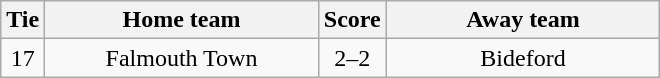<table class="wikitable" style="text-align:center;">
<tr>
<th width=20>Tie</th>
<th width=175>Home team</th>
<th width=20>Score</th>
<th width=175>Away team</th>
</tr>
<tr>
<td>17</td>
<td>Falmouth Town</td>
<td>2–2</td>
<td>Bideford</td>
</tr>
</table>
